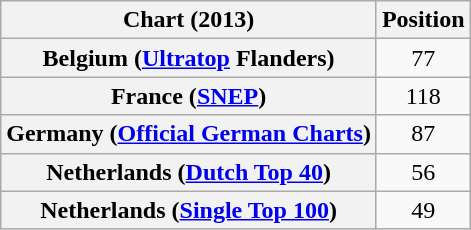<table class="wikitable sortable plainrowheaders">
<tr>
<th>Chart (2013)</th>
<th>Position</th>
</tr>
<tr>
<th scope="row">Belgium (<a href='#'>Ultratop</a> Flanders)</th>
<td style="text-align:center;">77</td>
</tr>
<tr>
<th scope="row">France (<a href='#'>SNEP</a>)</th>
<td style="text-align:center;">118</td>
</tr>
<tr>
<th scope="row">Germany (<a href='#'>Official German Charts</a>)</th>
<td style="text-align:center;">87</td>
</tr>
<tr>
<th scope="row">Netherlands (<a href='#'>Dutch Top 40</a>)</th>
<td style="text-align:center;">56</td>
</tr>
<tr>
<th scope="row">Netherlands (<a href='#'>Single Top 100</a>)</th>
<td style="text-align:center;">49</td>
</tr>
</table>
